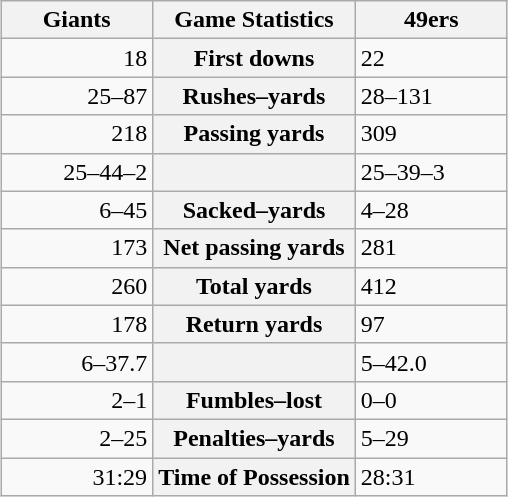<table class="wikitable" style="margin: 1em auto 1em auto">
<tr>
<th style="width:30%;">Giants</th>
<th style="width:40%;">Game Statistics</th>
<th style="width:30%;">49ers</th>
</tr>
<tr>
<td style="text-align:right;">18</td>
<th>First downs</th>
<td>22</td>
</tr>
<tr>
<td style="text-align:right;">25–87</td>
<th>Rushes–yards</th>
<td>28–131</td>
</tr>
<tr>
<td style="text-align:right;">218</td>
<th>Passing yards</th>
<td>309</td>
</tr>
<tr>
<td style="text-align:right;">25–44–2</td>
<th></th>
<td>25–39–3</td>
</tr>
<tr>
<td style="text-align:right;">6–45</td>
<th>Sacked–yards</th>
<td>4–28</td>
</tr>
<tr>
<td style="text-align:right;">173</td>
<th>Net passing yards</th>
<td>281</td>
</tr>
<tr>
<td style="text-align:right;">260</td>
<th>Total yards</th>
<td>412</td>
</tr>
<tr>
<td style="text-align:right;">178</td>
<th>Return yards</th>
<td>97</td>
</tr>
<tr>
<td style="text-align:right;">6–37.7</td>
<th></th>
<td>5–42.0</td>
</tr>
<tr>
<td style="text-align:right;">2–1</td>
<th>Fumbles–lost</th>
<td>0–0</td>
</tr>
<tr>
<td style="text-align:right;">2–25</td>
<th>Penalties–yards</th>
<td>5–29</td>
</tr>
<tr>
<td style="text-align:right;">31:29</td>
<th>Time of Possession</th>
<td>28:31</td>
</tr>
</table>
